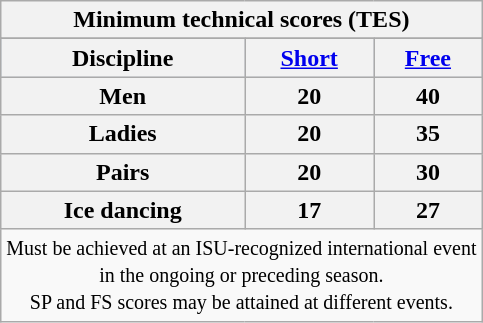<table class="wikitable">
<tr>
<th colspan=3 align=center>Minimum technical scores (TES)</th>
</tr>
<tr>
</tr>
<tr bgcolor="#B0C4DE" align="center">
<th>Discipline</th>
<th><a href='#'>Short</a></th>
<th><a href='#'>Free</a></th>
</tr>
<tr>
<th>Men</th>
<th>20</th>
<th>40</th>
</tr>
<tr>
<th>Ladies</th>
<th>20</th>
<th>35</th>
</tr>
<tr>
<th>Pairs</th>
<th>20</th>
<th>30</th>
</tr>
<tr>
<th>Ice dancing</th>
<th>17</th>
<th>27</th>
</tr>
<tr>
<td colspan=3 align=center><small> Must be achieved at an ISU-recognized international event <br> in the ongoing or preceding season. <br> SP and FS scores may be attained at different events. </small></td>
</tr>
</table>
